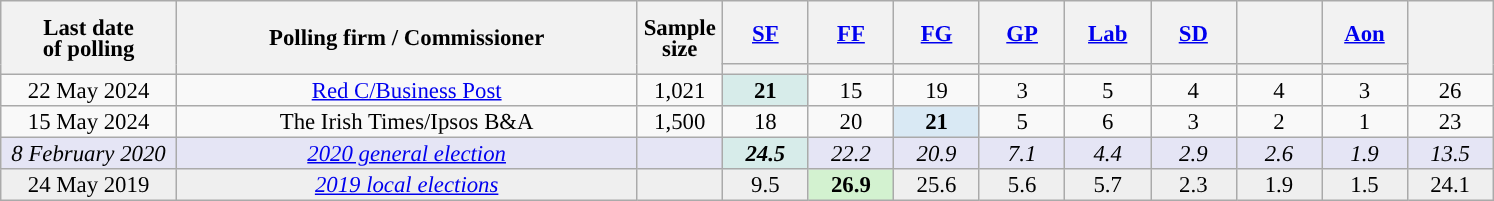<table class="wikitable sortable collapsible" style="text-align:center;font-size:95%;line-height:14px;">
<tr style="height:42px;">
<th style="width:110px;" rowspan="2">Last date<br>of polling</th>
<th style="width:300px;" rowspan="2">Polling firm / Commissioner</th>
<th class="unsortable" style="width:50px;" rowspan="2">Sample<br>size</th>
<th class="unsortable" style="width:50px;"><a href='#'>SF</a><br></th>
<th class="unsortable" style="width:50px;"><a href='#'>FF</a><br></th>
<th class="unsortable" style="width:50px;"><a href='#'>FG</a><br></th>
<th class="unsortable" style="width:50px;"><a href='#'>GP</a><br></th>
<th class="unsortable" style="width:50px;"><a href='#'>Lab</a><br></th>
<th class="unsortable" style="width:50px;"><a href='#'>SD</a></th>
<th class="unsortable" style="width:50px;"></th>
<th class="unsortable" style="width:50px;"><a href='#'>Aon</a></th>
<th class="unsortable" style="width:50px;" rowspan="2"></th>
</tr>
<tr>
<th style="background:"></th>
<th style="background:"></th>
<th style="background:"></th>
<th style="background:"></th>
<th style="background:"></th>
<th style="background:"></th>
<th style="background:"></th>
<th style="background:"></th>
</tr>
<tr>
<td data-sort-value="2024-05-22">22 May 2024</td>
<td data-sort-value="RedC1"><a href='#'>Red C/Business Post</a></td>
<td>1,021</td>
<td style="background:#D7ECEA"><strong>21</strong></td>
<td>15</td>
<td>19</td>
<td>3</td>
<td>5</td>
<td>4</td>
<td>4</td>
<td>3</td>
<td>26</td>
</tr>
<tr>
<td data-sort-value="2024-05-15">15 May 2024</td>
<td data-sort-value="Irish Times">The Irish Times/Ipsos B&A</td>
<td>1,500</td>
<td>18</td>
<td>20</td>
<td style="background:#D9E9F4"><strong>21</strong></td>
<td>5</td>
<td>6</td>
<td>3</td>
<td>2</td>
<td>1</td>
<td>23</td>
</tr>
<tr style="background:#E5E5F5;font-style:italic;">
<td data-sort-value="2020-02-08">8 February 2020</td>
<td><a href='#'>2020 general election</a></td>
<td></td>
<td style="background:#D7ECEA"><strong>24.5</strong></td>
<td>22.2</td>
<td>20.9</td>
<td>7.1</td>
<td>4.4</td>
<td>2.9</td>
<td>2.6</td>
<td>1.9</td>
<td>13.5</td>
</tr>
<tr style="background:#EFEFEF;">
<td data-sort-value="2019-05-24">24 May 2019</td>
<td><em><a href='#'>2019 local elections</a></em></td>
<td></td>
<td>9.5</td>
<td style="background:#D3F2D0"><strong>26.9</strong></td>
<td>25.6</td>
<td>5.6</td>
<td>5.7</td>
<td>2.3</td>
<td>1.9</td>
<td>1.5</td>
<td>24.1</td>
</tr>
</table>
